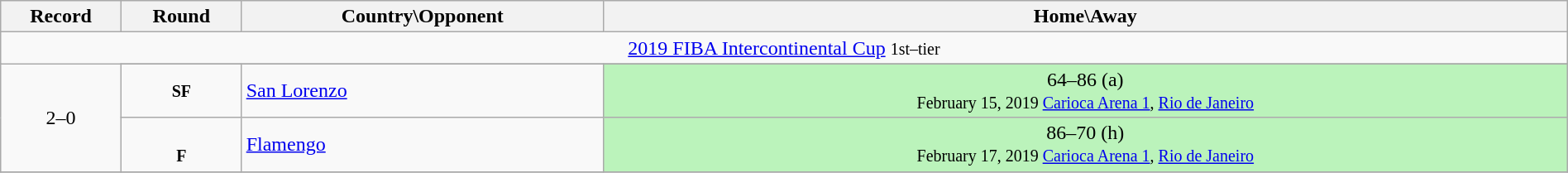<table class="wikitable" width=100% style="text-align: center;">
<tr>
<th width=5%>Record</th>
<th width=5%>Round</th>
<th width=15%>Country\Opponent</th>
<th width=40%>Home\Away</th>
</tr>
<tr>
<td colspan=8><a href='#'>2019 FIBA Intercontinental Cup</a> <small>1st–tier</small></td>
</tr>
<tr>
<td rowspan=3>2–0</td>
</tr>
<tr>
<td><small><strong>SF</strong></small></td>
<td align=left> <a href='#'>San Lorenzo</a></td>
<td colspan=5 bgcolor=#BBF3BB style="text-align:center;">64–86 (a) <br><small>February 15, 2019 <a href='#'>Carioca Arena 1</a>, <a href='#'>Rio de Janeiro</a></small></td>
</tr>
<tr>
<td> <br> <small><strong>F</strong></small></td>
<td align=left> <a href='#'>Flamengo</a></td>
<td colspan=5 bgcolor=#BBF3BB style="text-align:center;">86–70 (h) <br><small>February 17, 2019 <a href='#'>Carioca Arena 1</a>, <a href='#'>Rio de Janeiro</a></small></td>
</tr>
<tr>
</tr>
</table>
